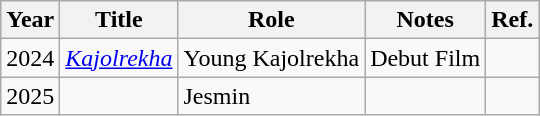<table class="wikitable">
<tr>
<th>Year</th>
<th>Title</th>
<th>Role</th>
<th>Notes</th>
<th>Ref.</th>
</tr>
<tr>
<td>2024</td>
<td><em><a href='#'>Kajolrekha</a></em></td>
<td>Young Kajolrekha</td>
<td>Debut Film</td>
<td></td>
</tr>
<tr>
<td>2025</td>
<td></td>
<td>Jesmin</td>
<td></td>
<td></td>
</tr>
</table>
